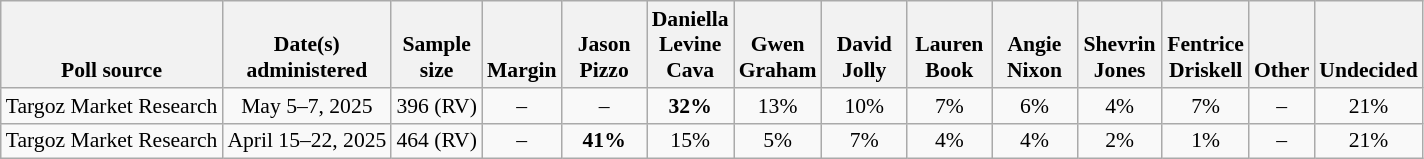<table class="wikitable" style="font-size:90%;text-align:center;">
<tr valign=bottom>
<th>Poll source</th>
<th>Date(s)<br>administered</th>
<th>Sample<br>size</th>
<th>Margin<br></th>
<th style="width:50px;">Jason<br>Pizzo</th>
<th style="width:50px;">Daniella Levine<br>Cava</th>
<th style="width:50px;">Gwen<br>Graham</th>
<th style="width:50px;">David<br>Jolly</th>
<th style="width:50px;">Lauren<br>Book</th>
<th style="width:50px;">Angie<br>Nixon</th>
<th style="width:50px;">Shevrin<br>Jones</th>
<th style="width:50px;">Fentrice<br>Driskell</th>
<th>Other</th>
<th>Undecided</th>
</tr>
<tr>
<td style="text-align:left;">Targoz Market Research</td>
<td>May 5–7, 2025</td>
<td>396 (RV)</td>
<td>–</td>
<td>–</td>
<td><strong>32%</strong></td>
<td>13%</td>
<td>10%</td>
<td>7%</td>
<td>6%</td>
<td>4%</td>
<td>7%</td>
<td>–</td>
<td>21%</td>
</tr>
<tr>
<td style="text-align:left;">Targoz Market Research</td>
<td>April 15–22, 2025</td>
<td>464 (RV)</td>
<td>–</td>
<td><strong>41%</strong></td>
<td>15%</td>
<td>5%</td>
<td>7%</td>
<td>4%</td>
<td>4%</td>
<td>2%</td>
<td>1%</td>
<td>–</td>
<td>21%</td>
</tr>
</table>
